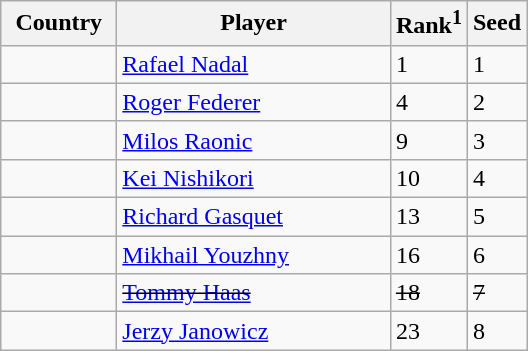<table class="wikitable" border="1">
<tr>
<th width="70">Country</th>
<th width="175">Player</th>
<th>Rank<sup>1</sup></th>
<th>Seed</th>
</tr>
<tr>
<td></td>
<td><a href='#'>Rafael Nadal</a></td>
<td>1</td>
<td>1</td>
</tr>
<tr>
<td></td>
<td><a href='#'>Roger Federer</a></td>
<td>4</td>
<td>2</td>
</tr>
<tr>
<td></td>
<td><a href='#'>Milos Raonic</a></td>
<td>9</td>
<td>3</td>
</tr>
<tr>
<td></td>
<td><a href='#'>Kei Nishikori</a></td>
<td>10</td>
<td>4</td>
</tr>
<tr>
<td></td>
<td><a href='#'>Richard Gasquet</a></td>
<td>13</td>
<td>5</td>
</tr>
<tr>
<td></td>
<td><a href='#'>Mikhail Youzhny</a></td>
<td>16</td>
<td>6</td>
</tr>
<tr>
<td><s></s></td>
<td><s><a href='#'>Tommy Haas</a></s></td>
<td><s>18</s></td>
<td><s>7</s></td>
</tr>
<tr>
<td></td>
<td><a href='#'>Jerzy Janowicz</a></td>
<td>23</td>
<td>8</td>
</tr>
</table>
